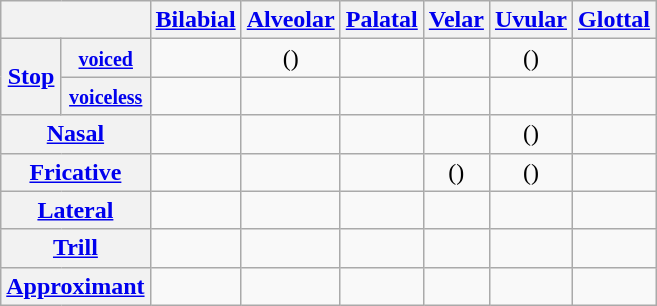<table class="wikitable" style="text-align: center;">
<tr>
<th colspan="2"></th>
<th><a href='#'>Bilabial</a></th>
<th><a href='#'>Alveolar</a></th>
<th><a href='#'>Palatal</a></th>
<th><a href='#'>Velar</a></th>
<th><a href='#'>Uvular</a></th>
<th><a href='#'>Glottal</a></th>
</tr>
<tr>
<th rowspan="2"><a href='#'>Stop</a></th>
<th><a href='#'><small>voiced</small></a></th>
<td></td>
<td>()</td>
<td></td>
<td></td>
<td>()</td>
<td></td>
</tr>
<tr>
<th><a href='#'><small>voiceless</small></a></th>
<td></td>
<td></td>
<td></td>
<td></td>
<td></td>
<td></td>
</tr>
<tr>
<th colspan="2"><a href='#'>Nasal</a></th>
<td></td>
<td></td>
<td></td>
<td></td>
<td>()</td>
<td></td>
</tr>
<tr>
<th colspan="2"><a href='#'>Fricative</a></th>
<td></td>
<td></td>
<td></td>
<td>()</td>
<td>()</td>
<td></td>
</tr>
<tr>
<th colspan="2"><a href='#'>Lateral</a></th>
<td></td>
<td></td>
<td></td>
<td></td>
<td></td>
<td></td>
</tr>
<tr>
<th colspan="2"><a href='#'>Trill</a></th>
<td></td>
<td></td>
<td></td>
<td></td>
<td></td>
<td></td>
</tr>
<tr>
<th colspan="2"><a href='#'>Approximant</a></th>
<td></td>
<td></td>
<td></td>
<td></td>
<td></td>
<td></td>
</tr>
</table>
